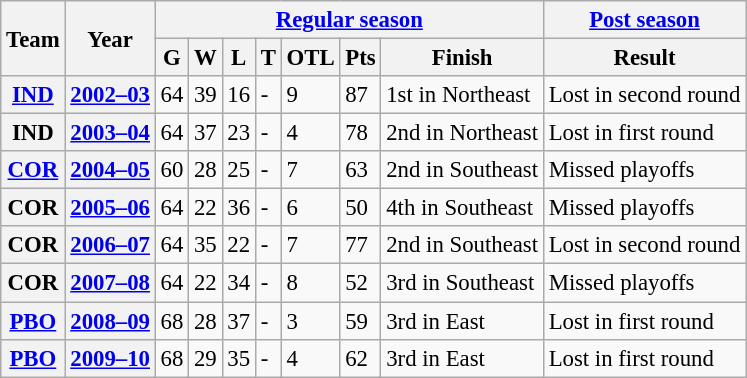<table class="wikitable" style="font-size: 95%; text-align:centre;">
<tr>
<th rowspan="2">Team</th>
<th rowspan="2">Year</th>
<th colspan="7"><a href='#'>Regular season</a></th>
<th colspan="1"><a href='#'>Post season</a></th>
</tr>
<tr>
<th>G</th>
<th>W</th>
<th>L</th>
<th>T</th>
<th>OTL</th>
<th>Pts</th>
<th>Finish</th>
<th>Result</th>
</tr>
<tr>
<th><a href='#'>IND</a></th>
<th><a href='#'>2002–03</a></th>
<td>64</td>
<td>39</td>
<td>16</td>
<td>-</td>
<td>9</td>
<td>87</td>
<td>1st in Northeast</td>
<td>Lost in second round</td>
</tr>
<tr>
<th>IND</th>
<th><a href='#'>2003–04</a></th>
<td>64</td>
<td>37</td>
<td>23</td>
<td>-</td>
<td>4</td>
<td>78</td>
<td>2nd in Northeast</td>
<td>Lost in first round</td>
</tr>
<tr>
<th><a href='#'>COR</a></th>
<th><a href='#'>2004–05</a></th>
<td>60</td>
<td>28</td>
<td>25</td>
<td>-</td>
<td>7</td>
<td>63</td>
<td>2nd in Southeast</td>
<td>Missed playoffs</td>
</tr>
<tr>
<th>COR</th>
<th><a href='#'>2005–06</a></th>
<td>64</td>
<td>22</td>
<td>36</td>
<td>-</td>
<td>6</td>
<td>50</td>
<td>4th in Southeast</td>
<td>Missed playoffs</td>
</tr>
<tr>
<th>COR</th>
<th><a href='#'>2006–07</a></th>
<td>64</td>
<td>35</td>
<td>22</td>
<td>-</td>
<td>7</td>
<td>77</td>
<td>2nd in Southeast</td>
<td>Lost in second round</td>
</tr>
<tr>
<th>COR</th>
<th><a href='#'>2007–08</a></th>
<td>64</td>
<td>22</td>
<td>34</td>
<td>-</td>
<td>8</td>
<td>52</td>
<td>3rd in Southeast</td>
<td>Missed playoffs</td>
</tr>
<tr>
<th><a href='#'>PBO</a></th>
<th><a href='#'>2008–09</a></th>
<td>68</td>
<td>28</td>
<td>37</td>
<td>-</td>
<td>3</td>
<td>59</td>
<td>3rd in East</td>
<td>Lost in first round</td>
</tr>
<tr>
<th><a href='#'>PBO</a></th>
<th><a href='#'>2009–10</a></th>
<td>68</td>
<td>29</td>
<td>35</td>
<td>-</td>
<td>4</td>
<td>62</td>
<td>3rd in East</td>
<td>Lost in first round</td>
</tr>
</table>
